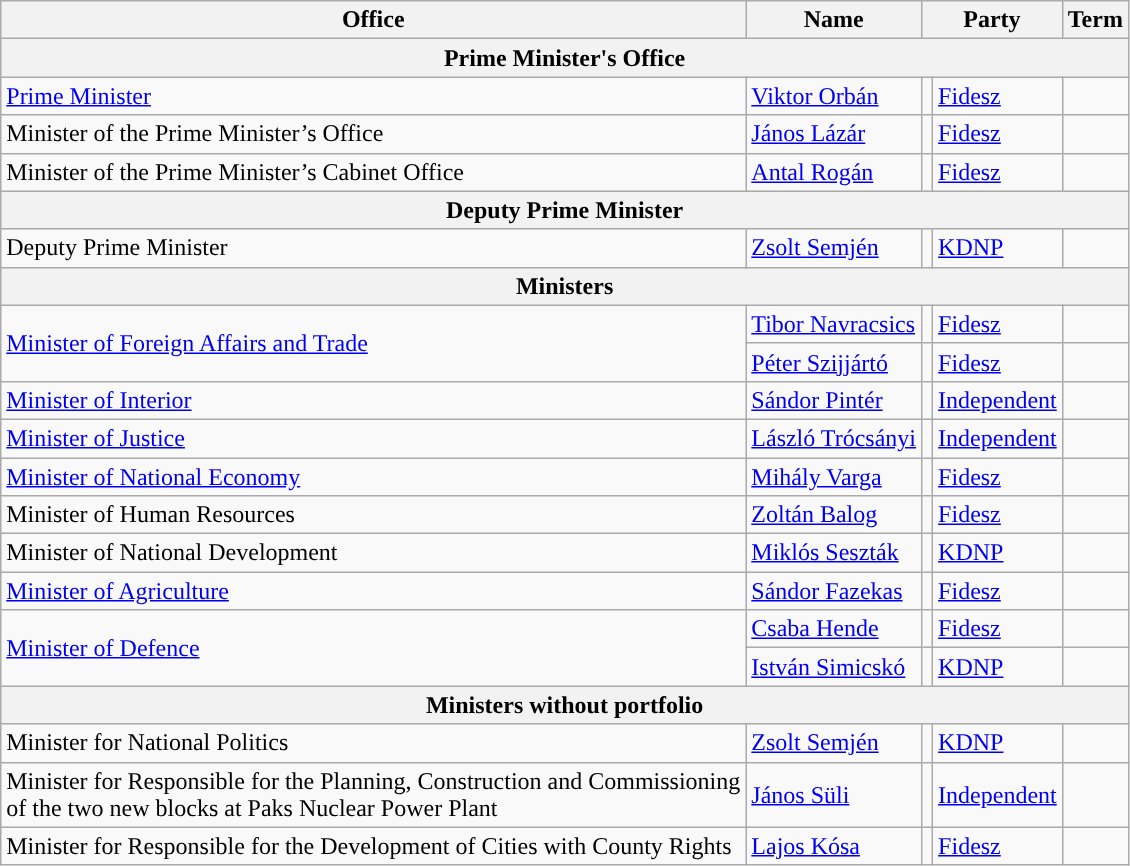<table class="wikitable" style="font-size: 100%;">
<tr>
<th>Office</th>
<th>Name</th>
<th colspan=2>Party</th>
<th>Term</th>
</tr>
<tr>
<th colspan="5" style="text-align: center;">Prime Minister's Office</th>
</tr>
<tr>
<td><a href='#'>Prime Minister</a></td>
<td><a href='#'>Viktor Orbán</a></td>
<td style="color:inherit;background:"></td>
<td><a href='#'>Fidesz</a></td>
<td></td>
</tr>
<tr>
<td>Minister of the Prime Minister’s Office</td>
<td><a href='#'>János Lázár</a></td>
<td style="color:inherit;background:"></td>
<td><a href='#'>Fidesz</a></td>
<td></td>
</tr>
<tr>
<td>Minister of the Prime Minister’s Cabinet Office</td>
<td><a href='#'>Antal Rogán</a></td>
<td style="color:inherit;background:"></td>
<td><a href='#'>Fidesz</a></td>
<td></td>
</tr>
<tr>
<th colspan="5" style="text-align: center;">Deputy Prime Minister</th>
</tr>
<tr>
<td>Deputy Prime Minister</td>
<td><a href='#'>Zsolt Semjén</a></td>
<td style="color:inherit;background:"></td>
<td><a href='#'>KDNP</a></td>
<td></td>
</tr>
<tr>
<th colspan="5" style="text-align: center;">Ministers</th>
</tr>
<tr>
<td rowspan=2><a href='#'>Minister of Foreign Affairs and Trade</a></td>
<td><a href='#'>Tibor Navracsics</a></td>
<td style="color:inherit;background:"></td>
<td><a href='#'>Fidesz</a></td>
<td></td>
</tr>
<tr>
<td><a href='#'>Péter Szijjártó</a></td>
<td style="color:inherit;background:"></td>
<td><a href='#'>Fidesz</a></td>
<td></td>
</tr>
<tr>
<td><a href='#'>Minister of Interior</a></td>
<td><a href='#'>Sándor Pintér</a></td>
<td style="color:inherit;background:"></td>
<td><a href='#'>Independent</a></td>
<td></td>
</tr>
<tr>
<td><a href='#'>Minister of Justice</a></td>
<td><a href='#'>László Trócsányi</a></td>
<td style="color:inherit;background:"></td>
<td><a href='#'>Independent</a></td>
<td></td>
</tr>
<tr>
<td><a href='#'>Minister of National Economy</a></td>
<td><a href='#'>Mihály Varga</a></td>
<td style="color:inherit;background:"></td>
<td><a href='#'>Fidesz</a></td>
<td></td>
</tr>
<tr>
<td>Minister of Human Resources</td>
<td><a href='#'>Zoltán Balog</a></td>
<td style="color:inherit;background:"></td>
<td><a href='#'>Fidesz</a></td>
<td></td>
</tr>
<tr>
<td>Minister of National Development</td>
<td><a href='#'>Miklós Seszták</a></td>
<td style="color:inherit;background:"></td>
<td><a href='#'>KDNP</a></td>
<td></td>
</tr>
<tr>
<td><a href='#'>Minister of Agriculture</a></td>
<td><a href='#'>Sándor Fazekas</a></td>
<td style="color:inherit;background:"></td>
<td><a href='#'>Fidesz</a></td>
<td></td>
</tr>
<tr>
<td rowspan=2><a href='#'>Minister of Defence</a></td>
<td><a href='#'>Csaba Hende</a></td>
<td style="color:inherit;background:"></td>
<td><a href='#'>Fidesz</a></td>
<td></td>
</tr>
<tr>
<td><a href='#'>István Simicskó</a></td>
<td style="color:inherit;background:"></td>
<td><a href='#'>KDNP</a></td>
<td></td>
</tr>
<tr>
<th colspan="5" style="text-align: center;">Ministers without portfolio</th>
</tr>
<tr>
<td>Minister for National Politics</td>
<td><a href='#'>Zsolt Semjén</a></td>
<td style="color:inherit;background:"></td>
<td><a href='#'>KDNP</a></td>
<td></td>
</tr>
<tr>
<td>Minister for Responsible for the Planning, Construction and Commissioning<br>of the two new blocks at Paks Nuclear Power Plant</td>
<td><a href='#'>János Süli</a></td>
<td style="color:inherit;background:"></td>
<td><a href='#'>Independent</a></td>
<td></td>
</tr>
<tr>
<td>Minister for Responsible for the Development of Cities with County Rights</td>
<td><a href='#'>Lajos Kósa</a></td>
<td style="color:inherit;background:"></td>
<td><a href='#'>Fidesz</a></td>
<td></td>
</tr>
</table>
